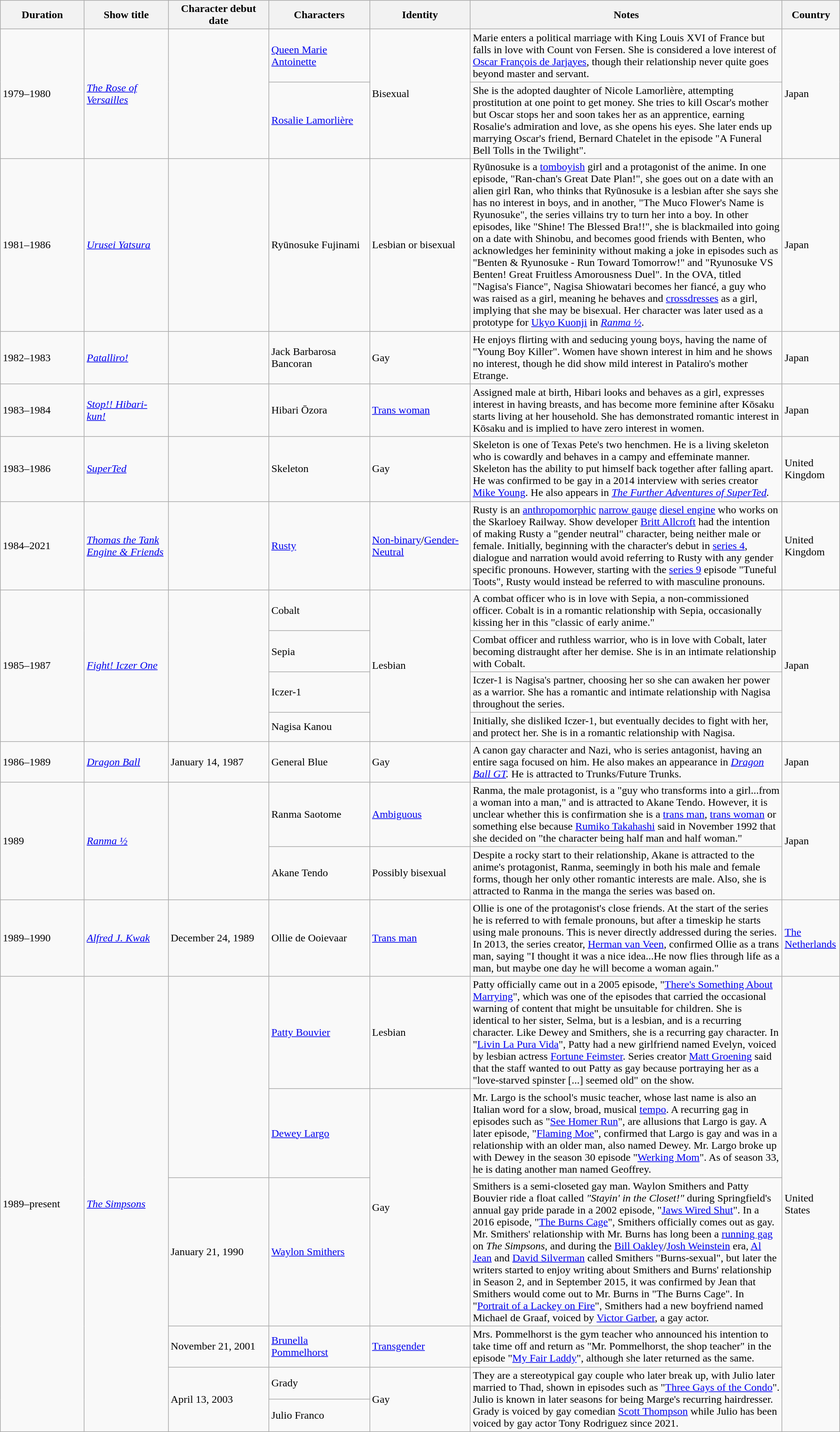<table class="wikitable sortable" style="width: 100%">
<tr>
<th scope="col" style="width:10%;">Duration</th>
<th scope="col" style="width:10%;">Show title</th>
<th scope="col" style="width:12%;">Character debut date</th>
<th scope="col" style="width:12%;">Characters</th>
<th scope="col" style="width:12%;">Identity</th>
<th>Notes</th>
<th>Country</th>
</tr>
<tr>
<td rowspan="2">1979–1980</td>
<td rowspan="2"><em><a href='#'>The Rose of Versailles</a></em></td>
<td rowspan="2"></td>
<td><a href='#'>Queen Marie Antoinette</a></td>
<td rowspan="2">Bisexual</td>
<td>Marie enters a political marriage with King Louis XVI of France but falls in love with Count von Fersen. She is considered a love interest of <a href='#'>Oscar François de Jarjayes</a>, though their relationship never quite goes beyond master and servant.</td>
<td rowspan="2">Japan</td>
</tr>
<tr>
<td><a href='#'>Rosalie Lamorlière</a></td>
<td>She is the adopted daughter of Nicole Lamorlière, attempting prostitution at one point to get money. She tries to kill Oscar's mother but Oscar stops her and soon takes her as an apprentice, earning Rosalie's admiration and love, as she opens his eyes. She later ends up marrying Oscar's friend, Bernard Chatelet in the episode "A Funeral Bell Tolls in the Twilight".</td>
</tr>
<tr>
<td>1981–1986</td>
<td><em><a href='#'>Urusei Yatsura</a></em></td>
<td></td>
<td>Ryūnosuke Fujinami</td>
<td>Lesbian or bisexual</td>
<td>Ryūnosuke is a <a href='#'>tomboyish</a> girl and a protagonist of the anime. In one episode, "Ran-chan's Great Date Plan!", she goes out on a date with an alien girl Ran, who thinks that Ryūnosuke is a lesbian after she says she has no interest in boys, and in another, "The Muco Flower's Name is Ryunosuke", the series villains try to turn her into a boy. In other episodes, like "Shine! The Blessed Bra!!", she is blackmailed into going on a date with Shinobu, and becomes good friends with Benten, who acknowledges her femininity without making a joke in episodes such as "Benten & Ryunosuke - Run Toward Tomorrow!" and "Ryunosuke VS Benten! Great Fruitless Amorousness Duel". In the OVA, titled "Nagisa's Fiance", Nagisa Shiowatari becomes her fiancé, a guy who was raised as a girl, meaning he behaves and <a href='#'>crossdresses</a> as a girl, implying that she may be bisexual. Her character was later used as a prototype for <a href='#'>Ukyo Kuonji</a> in <em><a href='#'>Ranma ½</a></em>.</td>
<td>Japan</td>
</tr>
<tr>
<td>1982–1983</td>
<td><em><a href='#'>Patalliro!</a></em></td>
<td></td>
<td>Jack Barbarosa Bancoran</td>
<td>Gay</td>
<td>He enjoys flirting with and seducing young boys, having the name of "Young Boy Killer". Women have shown interest in him and he shows no interest, though he did show mild interest in Pataliro's mother Etrange.</td>
<td>Japan</td>
</tr>
<tr>
<td>1983–1984</td>
<td><em><a href='#'>Stop!! Hibari-kun!</a></em></td>
<td></td>
<td>Hibari Ōzora</td>
<td><a href='#'>Trans woman</a></td>
<td>Assigned male at birth, Hibari looks and behaves as a girl, expresses interest in having breasts, and has become more feminine after Kōsaku starts living at her household. She has demonstrated romantic interest in Kōsaku and is implied to have zero interest in women.</td>
<td>Japan</td>
</tr>
<tr>
<td>1983–1986</td>
<td><em><a href='#'>SuperTed</a></em></td>
<td></td>
<td>Skeleton</td>
<td>Gay</td>
<td>Skeleton is one of Texas Pete's two henchmen. He is a living skeleton who is cowardly and behaves in a campy and effeminate manner. Skeleton has the ability to put himself back together after falling apart. He was confirmed to be gay in a 2014 interview with series creator <a href='#'>Mike Young</a>. He also appears in <em><a href='#'>The Further Adventures of SuperTed</a>.</em></td>
<td>United Kingdom</td>
</tr>
<tr>
<td>1984–2021</td>
<td><em><a href='#'>Thomas the Tank Engine & Friends</a></em></td>
<td></td>
<td><a href='#'>Rusty</a></td>
<td><a href='#'>Non-binary</a>/<a href='#'>Gender-Neutral</a></td>
<td>Rusty is an <a href='#'>anthropomorphic</a> <a href='#'>narrow gauge</a> <a href='#'>diesel engine</a> who works on the Skarloey Railway. Show developer <a href='#'>Britt Allcroft</a> had the intention of making Rusty a "gender neutral" character, being neither male or female. Initially, beginning with the character's debut in <a href='#'>series 4</a>, dialogue and narration would avoid referring to Rusty with any gender specific pronouns. However, starting with the <a href='#'>series 9</a> episode "Tuneful Toots", Rusty would instead be referred to with masculine pronouns.</td>
<td>United Kingdom</td>
</tr>
<tr>
<td rowspan="4">1985–1987</td>
<td rowspan="4"><em><a href='#'>Fight! Iczer One</a></em></td>
<td rowspan="4"></td>
<td>Cobalt</td>
<td rowspan="4">Lesbian</td>
<td>A combat officer who is in love with Sepia, a non-commissioned officer. Cobalt is in a romantic relationship with Sepia, occasionally kissing her in this "classic of early anime."</td>
<td rowspan="4">Japan</td>
</tr>
<tr>
<td>Sepia</td>
<td>Combat officer and ruthless warrior, who is in love with Cobalt, later becoming distraught after her demise. She is in an intimate relationship with Cobalt.</td>
</tr>
<tr>
<td>Iczer-1</td>
<td>Iczer-1 is Nagisa's partner, choosing her so she can awaken her power as a warrior. She has a romantic and intimate relationship with Nagisa throughout the series.</td>
</tr>
<tr>
<td>Nagisa Kanou</td>
<td>Initially, she disliked Iczer-1, but eventually decides to fight with her, and protect her. She is in a romantic relationship with Nagisa.</td>
</tr>
<tr>
<td>1986–1989</td>
<td><em><a href='#'>Dragon Ball</a></em></td>
<td>January 14, 1987</td>
<td>General Blue</td>
<td>Gay</td>
<td>A canon gay character and Nazi, who is series antagonist, having an entire saga focused on him. He also makes an appearance in <em><a href='#'>Dragon Ball GT</a>.</em> He is attracted to Trunks/Future Trunks.</td>
<td>Japan</td>
</tr>
<tr>
<td rowspan="2">1989</td>
<td rowspan="2"><em><a href='#'>Ranma ½</a></em></td>
<td rowspan="2"></td>
<td>Ranma Saotome</td>
<td><a href='#'>Ambiguous</a></td>
<td>Ranma, the male protagonist, is a "guy who transforms into a girl...from a woman into a man," and is attracted to Akane Tendo. However, it is unclear whether this is confirmation she is a <a href='#'>trans man</a>, <a href='#'>trans woman</a> or something else because <a href='#'>Rumiko Takahashi</a> said in November 1992 that she decided on "the character being half man and half woman."</td>
<td rowspan="2">Japan</td>
</tr>
<tr>
<td>Akane Tendo</td>
<td>Possibly bisexual</td>
<td>Despite a rocky start to their relationship, Akane is attracted to the anime's protagonist, Ranma, seemingly in both his male and female forms, though her only other romantic interests are male. Also, she is attracted to Ranma in the manga the series was based on.</td>
</tr>
<tr>
<td>1989–1990</td>
<td><em><a href='#'>Alfred J. Kwak</a></em></td>
<td>December 24, 1989</td>
<td>Ollie de Ooievaar</td>
<td><a href='#'>Trans man</a></td>
<td>Ollie is one of the protagonist's close friends. At the start of the series he is referred to with female pronouns, but after a timeskip he starts using male pronouns. This is never directly addressed during the series. In 2013, the series creator, <a href='#'>Herman van Veen</a>, confirmed Ollie as a trans man, saying "I thought it was a nice idea...He now flies through life as a man, but maybe one day he will become a woman again."</td>
<td><a href='#'>The Netherlands</a></td>
</tr>
<tr>
<td rowspan="6">1989–present</td>
<td rowspan="6"><em><a href='#'>The Simpsons</a></em></td>
<td rowspan="2"></td>
<td><a href='#'>Patty Bouvier</a></td>
<td>Lesbian</td>
<td>Patty officially came out in a 2005 episode, "<a href='#'>There's Something About Marrying</a>", which was one of the episodes that carried the occasional warning of content that might be unsuitable for children. She is identical to her sister, Selma, but is a lesbian, and is a recurring character. Like Dewey and Smithers, she is a recurring gay character. In "<a href='#'>Livin La Pura Vida</a>", Patty had a new girlfriend named Evelyn, voiced by lesbian actress <a href='#'>Fortune Feimster</a>. Series creator <a href='#'>Matt Groening</a> said that the staff wanted to out Patty as gay because portraying her as a "love-starved spinster [...] seemed old" on the show.</td>
<td rowspan="6">United States</td>
</tr>
<tr>
<td><a href='#'>Dewey Largo</a></td>
<td rowspan="2">Gay</td>
<td>Mr. Largo is the school's music teacher, whose last name is also an Italian word for a slow, broad, musical <a href='#'>tempo</a>. A recurring gag in episodes such as "<a href='#'>See Homer Run</a>", are allusions that Largo is gay. A later episode, "<a href='#'>Flaming Moe</a>", confirmed that Largo is gay and was in a relationship with an older man, also named Dewey. Mr. Largo broke up with Dewey in the season 30 episode "<a href='#'>Werking Mom</a>". As of season 33, he is dating another man named Geoffrey.</td>
</tr>
<tr>
<td>January 21, 1990</td>
<td><a href='#'>Waylon Smithers</a></td>
<td>Smithers is a semi-closeted gay man. Waylon Smithers and Patty Bouvier ride a float called <em>"Stayin' in the Closet!"</em> during Springfield's annual gay pride parade in a 2002 episode, "<a href='#'>Jaws Wired Shut</a>". In a 2016 episode, "<a href='#'>The Burns Cage</a>", Smithers officially comes out as gay. Mr. Smithers' relationship with Mr. Burns has long been a <a href='#'>running gag</a> on <em>The Simpsons</em>, and during the <a href='#'>Bill Oakley</a>/<a href='#'>Josh Weinstein</a> era,  <a href='#'>Al Jean</a> and <a href='#'>David Silverman</a> called Smithers "Burns-sexual", but later the writers started to enjoy writing about Smithers and Burns' relationship in Season 2, and in September 2015, it was confirmed by Jean that Smithers would come out to Mr. Burns in "The Burns Cage". In "<a href='#'>Portrait of a Lackey on Fire</a>", Smithers had a new boyfriend named Michael de Graaf, voiced by <a href='#'>Victor Garber</a>, a gay actor.</td>
</tr>
<tr>
<td>November 21, 2001</td>
<td><a href='#'>Brunella Pommelhorst</a></td>
<td><a href='#'>Transgender</a></td>
<td>Mrs. Pommelhorst is the gym teacher who announced his intention to take time off and return as "Mr. Pommelhorst, the shop teacher" in the episode "<a href='#'>My Fair Laddy</a>", although she later returned as the same.</td>
</tr>
<tr>
<td rowspan="2">April 13, 2003</td>
<td>Grady</td>
<td rowspan="2">Gay</td>
<td rowspan="2">They are a stereotypical gay couple who later break up, with Julio later married to Thad, shown in episodes such as "<a href='#'>Three Gays of the Condo</a>". Julio is known in later seasons for being Marge's recurring hairdresser. Grady is voiced by gay comedian <a href='#'>Scott Thompson</a> while Julio has been voiced by gay actor Tony Rodriguez since 2021.</td>
</tr>
<tr>
<td>Julio Franco</td>
</tr>
</table>
